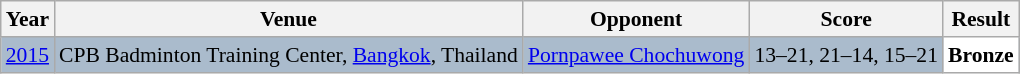<table class="sortable wikitable" style="font-size: 90%;">
<tr>
<th>Year</th>
<th>Venue</th>
<th>Opponent</th>
<th>Score</th>
<th>Result</th>
</tr>
<tr style="background:#AABBCC">
<td align="center"><a href='#'>2015</a></td>
<td align="left">CPB Badminton Training Center, <a href='#'>Bangkok</a>, Thailand</td>
<td align="left"> <a href='#'>Pornpawee Chochuwong</a></td>
<td align="left">13–21, 21–14, 15–21</td>
<td style="text-align:left; background:white"> <strong>Bronze</strong></td>
</tr>
</table>
